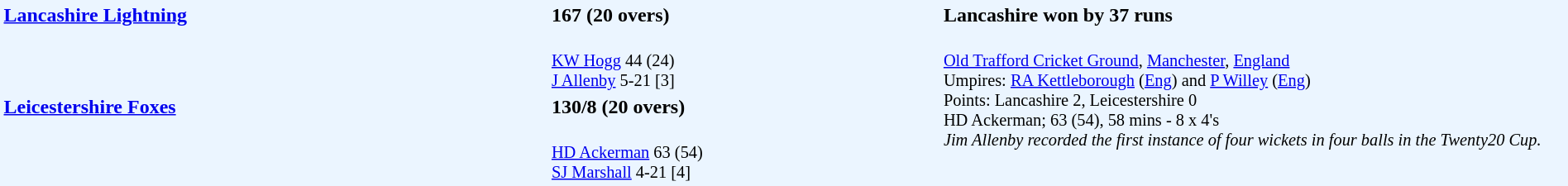<table style="width:100%; background:#ebf5ff;">
<tr>
<td style="width:35%; vertical-align:top;" rowspan="2"><strong><a href='#'>Lancashire Lightning</a></strong></td>
<td style="width:25%;"><strong>167 (20 overs)</strong></td>
<td style="width:40%;"><strong>Lancashire won by 37 runs</strong></td>
</tr>
<tr>
<td style="font-size: 85%;"><br><a href='#'>KW Hogg</a> 44 (24)<br>
<a href='#'>J Allenby</a> 5-21 [3]</td>
<td style="vertical-align:top; font-size:85%;" rowspan="3"><br><a href='#'>Old Trafford Cricket Ground</a>, <a href='#'>Manchester</a>, <a href='#'>England</a><br>
Umpires: <a href='#'>RA Kettleborough</a> (<a href='#'>Eng</a>) and <a href='#'>P Willey</a> (<a href='#'>Eng</a>)<br>
Points: Lancashire 2, Leicestershire 0<br>HD Ackerman; 63 (54), 58 mins - 8 x 4's<br>
<em>Jim Allenby recorded the first instance of four wickets in four balls in the Twenty20 Cup.</em></td>
</tr>
<tr>
<td style="vertical-align:top;" rowspan="2"><strong><a href='#'>Leicestershire Foxes</a></strong></td>
<td><strong>130/8 (20 overs)</strong></td>
</tr>
<tr>
<td style="font-size: 85%;"><br><a href='#'>HD Ackerman</a> 63 (54)<br>
<a href='#'>SJ Marshall</a> 4-21 [4]</td>
</tr>
</table>
